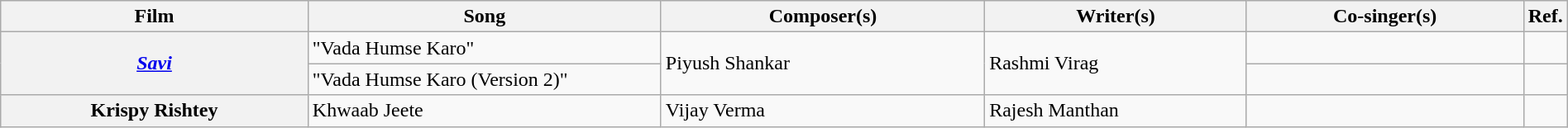<table class="wikitable plainrowheaders" width="100%" textcolor:#000 ;">
<tr>
<th scope="col" width="20%"><strong>Film</strong></th>
<th scope="col" width="23%"><strong>Song</strong></th>
<th scope="col" width="21%"><strong>Composer(s)</strong></th>
<th scope="col" width="17%"><strong>Writer(s)</strong></th>
<th scope="col" width="18%"><strong>Co-singer(s)</strong></th>
<th scope="col" width="1%"><strong>Ref.</strong></th>
</tr>
<tr>
<th scope="row" rowspan=2><em><a href='#'>Savi</a></em></th>
<td>"Vada Humse Karo"</td>
<td rowspan=2>Piyush Shankar</td>
<td rowspan=2>Rashmi Virag</td>
<td></td>
<td></td>
</tr>
<tr>
<td>"Vada Humse Karo (Version 2)"</td>
<td></td>
<td></td>
</tr>
<tr>
<th>Krispy Rishtey</th>
<td>Khwaab Jeete</td>
<td>Vijay Verma</td>
<td>Rajesh Manthan</td>
<td></td>
<td></td>
</tr>
</table>
